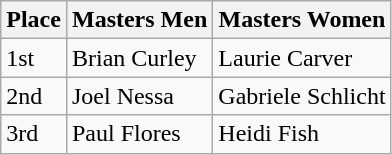<table class="wikitable">
<tr>
<th>Place</th>
<th>Masters Men</th>
<th>Masters Women</th>
</tr>
<tr>
<td>1st</td>
<td>Brian Curley</td>
<td>Laurie Carver</td>
</tr>
<tr>
<td>2nd</td>
<td>Joel Nessa</td>
<td>Gabriele Schlicht</td>
</tr>
<tr>
<td>3rd</td>
<td>Paul Flores</td>
<td>Heidi Fish</td>
</tr>
</table>
